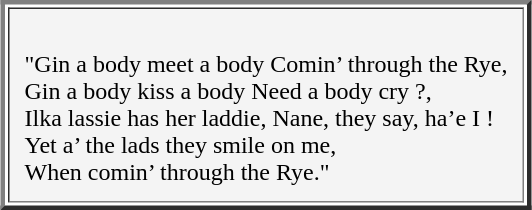<table cellpadding=10 border="3" align=center>
<tr>
<td bgcolor=#f4f4f4><br>"Gin a body meet a body Comin’ through the Rye,<br>
Gin a body kiss a body Need a body cry ?,<br>
Ilka lassie has her laddie, Nane, they say, ha’e I !<br>
Yet a’ the lads they smile on me,<br>
When comin’ through the Rye."<br></td>
</tr>
</table>
